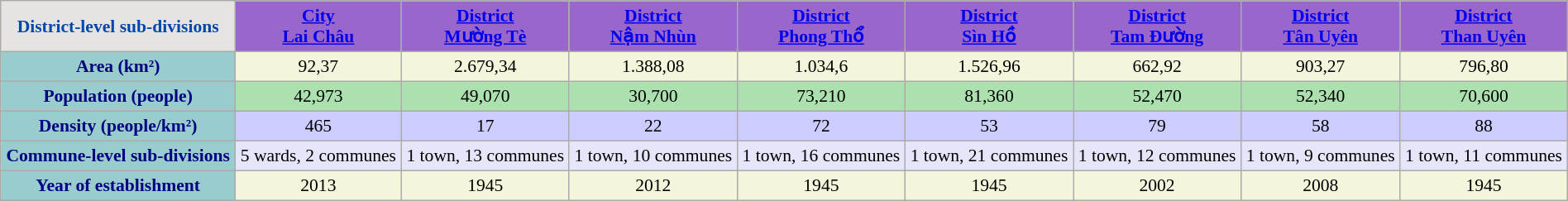<table class="wikitable" style="font-size:90%; width:100%; border:0; text-align: center; line-height:120%;">
<tr>
<th style="background:#e5e4e2; color:#0047ab; height:17px; ">District-level sub-divisions</th>
<th style="background: #96c; color:#7fffd4;"><a href='#'>City <br>Lai Châu</a></th>
<th style="background: #96c; color:#7fffd4;"><a href='#'>District <br>Mường Tè</a></th>
<th style="background: #96c; color:#7fffd4;"><a href='#'>District <br>Nậm Nhùn</a></th>
<th style="background: #96c; color:#7fffd4;"><a href='#'>District <br>Phong Thổ</a></th>
<th style="background: #96c; color:#7fffd4;"><a href='#'>District <br>Sìn Hồ</a></th>
<th style="background: #96c; color:#7fffd4;"><a href='#'>District <br>Tam Đường</a></th>
<th style="background: #96c; color:#7fffd4;"><a href='#'>District <br>Tân Uyên</a></th>
<th style="background: #96c; color:#7fffd4;"><a href='#'>District <br>Than Uyên</a></th>
</tr>
<tr>
<th style="background:#9cc; color:navy; ">Area (km²)</th>
<td style="background: beige; color:#000;">92,37</td>
<td style="background: beige; color:#000;">2.679,34</td>
<td style="background: beige; color:#000;">1.388,08</td>
<td style="background: beige; color:#000;">1.034,6</td>
<td style="background: beige; color:#000;">1.526,96</td>
<td style="background: beige; color:#000;">662,92</td>
<td style="background: beige; color:#000;">903,27</td>
<td style="background: beige; color:#000;">796,80</td>
</tr>
<tr>
<th style="background:#9cc; color:navy; height:16px; ">Population (people)</th>
<td style="background: #ACE1AF; color: black; ">42,973</td>
<td style="background: #ACE1AF; color: black; ">49,070</td>
<td style="background: #ACE1AF; color: black; ">30,700</td>
<td style="background: #ACE1AF; color: black; ">73,210</td>
<td style="background: #ACE1AF; color: black; ">81,360</td>
<td style="background: #ACE1AF; color: black; ">52,470</td>
<td style="background: #ACE1AF; color: black; ">52,340</td>
<td style="background: #ACE1AF; color: black; ">70,600</td>
</tr>
<tr>
<th style="background:#9cc; color:navy; ">Density (people/km²)</th>
<td style="background:#ccf; color:#000;">465</td>
<td style="background:#ccf; color:#000;">17</td>
<td style="background:#ccf; color:#000;">22</td>
<td style="background:#ccf; color:#000;">72</td>
<td style="background:#ccf; color:#000;">53</td>
<td style="background:#ccf; color:#000;">79</td>
<td style="background:#ccf; color:#000;">58</td>
<td style="background:#ccf; color:#000;">88</td>
</tr>
<tr>
<th style="background:#9cc; color:navy; ">Commune-level sub-divisions</th>
<td style="background: lavender; color:#000;">5 wards, 2 communes</td>
<td style="background: lavender; color:#000;">1 town, 13 communes</td>
<td style="background: lavender; color:#000;">1 town, 10 communes</td>
<td style="background: lavender; color:#000;">1 town, 16 communes</td>
<td style="background: lavender; color:#000;">1 town, 21 communes</td>
<td style="background: lavender; color:#000;">1 town, 12 communes</td>
<td style="background: lavender; color:#000;">1 town, 9 communes</td>
<td style="background: lavender; color:#000;">1 town, 11 communes</td>
</tr>
<tr>
<th style="background:#9cc; color:navy; ">Year of establishment</th>
<td style="background: beige; color:#000;">2013</td>
<td style="background: beige; color:#000;">1945</td>
<td style="background: beige; color:#000;">2012</td>
<td style="background: beige; color:#000;">1945</td>
<td style="background: beige; color:#000;">1945</td>
<td style="background: beige; color:#000;">2002</td>
<td style="background: beige; color:#000;">2008</td>
<td style="background: beige; color:#000;">1945</td>
</tr>
</table>
